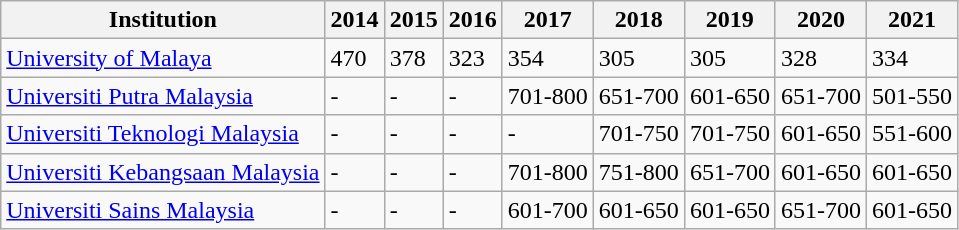<table class="sortable wikitable" border="1">
<tr>
<th>Institution</th>
<th>2014</th>
<th>2015</th>
<th>2016</th>
<th>2017</th>
<th>2018</th>
<th>2019</th>
<th>2020</th>
<th>2021</th>
</tr>
<tr>
<td><a href='#'>University of Malaya</a></td>
<td>470</td>
<td>378</td>
<td>323</td>
<td>354</td>
<td>305</td>
<td>305</td>
<td>328</td>
<td>334</td>
</tr>
<tr>
<td><a href='#'>Universiti Putra Malaysia</a></td>
<td>-</td>
<td>-</td>
<td>-</td>
<td>701-800</td>
<td>651-700</td>
<td>601-650</td>
<td>651-700</td>
<td>501-550</td>
</tr>
<tr>
<td><a href='#'>Universiti Teknologi Malaysia</a></td>
<td>-</td>
<td>-</td>
<td>-</td>
<td>-</td>
<td>701-750</td>
<td>701-750</td>
<td>601-650</td>
<td>551-600</td>
</tr>
<tr>
<td><a href='#'>Universiti Kebangsaan Malaysia</a></td>
<td>-</td>
<td>-</td>
<td>-</td>
<td>701-800</td>
<td>751-800</td>
<td>651-700</td>
<td>601-650</td>
<td>601-650</td>
</tr>
<tr>
<td><a href='#'>Universiti Sains Malaysia</a></td>
<td>-</td>
<td>-</td>
<td>-</td>
<td>601-700</td>
<td>601-650</td>
<td>601-650</td>
<td>651-700</td>
<td>601-650</td>
</tr>
</table>
